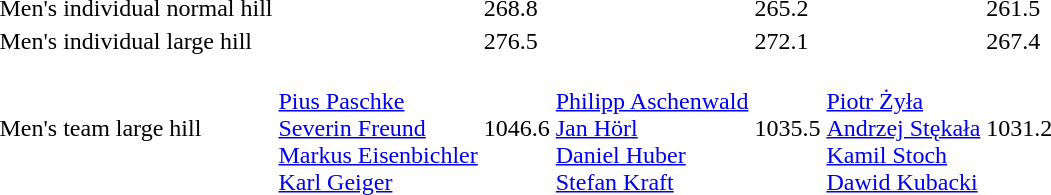<table>
<tr>
<td>Men's individual normal hill<br></td>
<td></td>
<td>268.8</td>
<td></td>
<td>265.2</td>
<td></td>
<td>261.5</td>
</tr>
<tr>
<td>Men's individual large hill<br></td>
<td></td>
<td>276.5</td>
<td></td>
<td>272.1</td>
<td></td>
<td>267.4</td>
</tr>
<tr>
<td>Men's team large hill<br></td>
<td><br><a href='#'>Pius Paschke</a><br><a href='#'>Severin Freund</a><br><a href='#'>Markus Eisenbichler</a><br><a href='#'>Karl Geiger</a></td>
<td>1046.6</td>
<td><br><a href='#'>Philipp Aschenwald</a><br><a href='#'>Jan Hörl</a><br><a href='#'>Daniel Huber</a><br><a href='#'>Stefan Kraft</a></td>
<td>1035.5</td>
<td><br><a href='#'>Piotr Żyła</a><br><a href='#'>Andrzej Stękała</a><br><a href='#'>Kamil Stoch</a><br><a href='#'>Dawid Kubacki</a></td>
<td>1031.2</td>
</tr>
</table>
